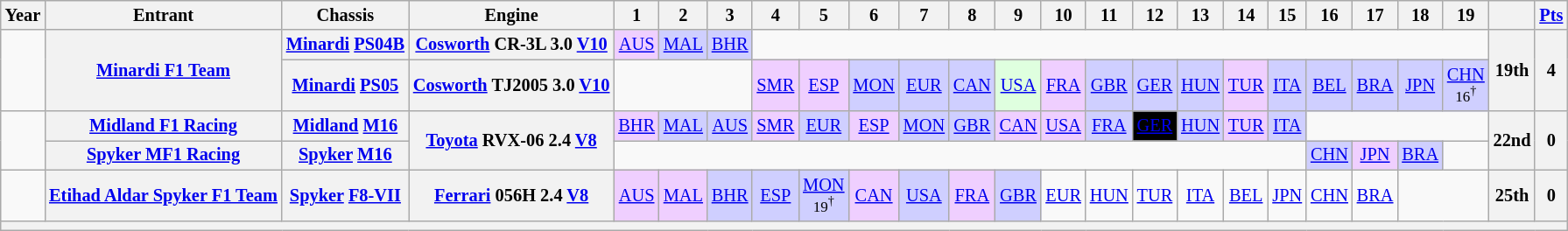<table class="wikitable" style="text-align:center; font-size:85%">
<tr>
<th>Year</th>
<th>Entrant</th>
<th>Chassis</th>
<th>Engine</th>
<th>1</th>
<th>2</th>
<th>3</th>
<th>4</th>
<th>5</th>
<th>6</th>
<th>7</th>
<th>8</th>
<th>9</th>
<th>10</th>
<th>11</th>
<th>12</th>
<th>13</th>
<th>14</th>
<th>15</th>
<th>16</th>
<th>17</th>
<th>18</th>
<th>19</th>
<th></th>
<th><a href='#'>Pts</a></th>
</tr>
<tr>
<td rowspan=2></td>
<th rowspan=2 nowrap><a href='#'>Minardi F1 Team</a></th>
<th nowrap><a href='#'>Minardi</a> <a href='#'>PS04B</a></th>
<th nowrap><a href='#'>Cosworth</a> CR-3L 3.0 <a href='#'>V10</a></th>
<td style="background:#EFCFFF;"><a href='#'>AUS</a><br></td>
<td style="background:#CFCFFF;"><a href='#'>MAL</a><br></td>
<td style="background:#CFCFFF;"><a href='#'>BHR</a><br></td>
<td colspan=16></td>
<th rowspan=2>19th</th>
<th rowspan=2>4</th>
</tr>
<tr>
<th nowrap><a href='#'>Minardi</a> <a href='#'>PS05</a></th>
<th nowrap><a href='#'>Cosworth</a> TJ2005 3.0 <a href='#'>V10</a></th>
<td colspan=3></td>
<td style="background:#EFCFFF;"><a href='#'>SMR</a><br></td>
<td style="background:#EFCFFF;"><a href='#'>ESP</a><br></td>
<td style="background:#CFCFFF;"><a href='#'>MON</a><br></td>
<td style="background:#CFCFFF;"><a href='#'>EUR</a><br></td>
<td style="background:#CFCFFF;"><a href='#'>CAN</a><br></td>
<td style="background:#DFFFDF;"><a href='#'>USA</a><br></td>
<td style="background:#EFCFFF;"><a href='#'>FRA</a><br></td>
<td style="background:#CFCFFF;"><a href='#'>GBR</a><br></td>
<td style="background:#CFCFFF;"><a href='#'>GER</a><br></td>
<td style="background:#CFCFFF;"><a href='#'>HUN</a><br></td>
<td style="background:#EFCFFF;"><a href='#'>TUR</a><br></td>
<td style="background:#CFCFFF;"><a href='#'>ITA</a><br></td>
<td style="background:#CFCFFF;"><a href='#'>BEL</a><br></td>
<td style="background:#CFCFFF;"><a href='#'>BRA</a><br></td>
<td style="background:#CFCFFF;"><a href='#'>JPN</a><br></td>
<td style="background:#CFCFFF;"><a href='#'>CHN</a><br><small>16<sup>†</sup></small></td>
</tr>
<tr>
<td rowspan=2></td>
<th nowrap><a href='#'>Midland F1 Racing</a></th>
<th nowrap><a href='#'>Midland</a> <a href='#'>M16</a></th>
<th rowspan=2 nowrap><a href='#'>Toyota</a> RVX-06 2.4 <a href='#'>V8</a></th>
<td style="background:#EFCFFF;"><a href='#'>BHR</a><br></td>
<td style="background:#CFCFFF;"><a href='#'>MAL</a><br></td>
<td style="background:#CFCFFF;"><a href='#'>AUS</a><br></td>
<td style="background:#EFCFFF;"><a href='#'>SMR</a><br></td>
<td style="background:#CFCFFF;"><a href='#'>EUR</a><br></td>
<td style="background:#EFCFFF;"><a href='#'>ESP</a><br></td>
<td style="background:#CFCFFF;"><a href='#'>MON</a><br></td>
<td style="background:#CFCFFF;"><a href='#'>GBR</a><br></td>
<td style="background:#EFCFFF;"><a href='#'>CAN</a><br></td>
<td style="background:#EFCFFF;"><a href='#'>USA</a><br></td>
<td style="background:#CFCFFF;"><a href='#'>FRA</a><br></td>
<td style="background:#000000; color:white"><a href='#'><span>GER</span></a><br></td>
<td style="background:#CFCFFF;"><a href='#'>HUN</a><br></td>
<td style="background:#EFCFFF;"><a href='#'>TUR</a><br></td>
<td style="background:#CFCFFF;"><a href='#'>ITA</a><br></td>
<td colspan=4></td>
<th rowspan=2>22nd</th>
<th rowspan=2>0</th>
</tr>
<tr>
<th nowrap><a href='#'>Spyker MF1 Racing</a></th>
<th nowrap><a href='#'>Spyker</a> <a href='#'>M16</a></th>
<td colspan=15></td>
<td style="background:#CFCFFF;"><a href='#'>CHN</a><br></td>
<td style="background:#EFCFFF;"><a href='#'>JPN</a><br></td>
<td style="background:#CFCFFF;"><a href='#'>BRA</a><br></td>
<td></td>
</tr>
<tr>
<td></td>
<th nowrap><a href='#'>Etihad Aldar Spyker F1 Team</a></th>
<th nowrap><a href='#'>Spyker</a> <a href='#'>F8-VII</a></th>
<th nowrap><a href='#'>Ferrari</a> 056H 2.4 <a href='#'>V8</a></th>
<td style="background:#EFCFFF;"><a href='#'>AUS</a><br></td>
<td style="background:#EFCFFF;"><a href='#'>MAL</a><br></td>
<td style="background:#CFCFFF;"><a href='#'>BHR</a><br></td>
<td style="background:#CFCFFF;"><a href='#'>ESP</a><br></td>
<td style="background:#CFCFFF;"><a href='#'>MON</a><br><small>19<sup>†</sup></small></td>
<td style="background:#EFCFFF;"><a href='#'>CAN</a><br></td>
<td style="background:#CFCFFF;"><a href='#'>USA</a><br></td>
<td style="background:#EFCFFF;"><a href='#'>FRA</a><br></td>
<td style="background:#CFCFFF;"><a href='#'>GBR</a><br></td>
<td><a href='#'>EUR</a></td>
<td><a href='#'>HUN</a></td>
<td><a href='#'>TUR</a></td>
<td><a href='#'>ITA</a></td>
<td><a href='#'>BEL</a></td>
<td><a href='#'>JPN</a></td>
<td><a href='#'>CHN</a></td>
<td><a href='#'>BRA</a></td>
<td colspan=2></td>
<th>25th</th>
<th>0</th>
</tr>
<tr>
<th colspan="25"></th>
</tr>
</table>
